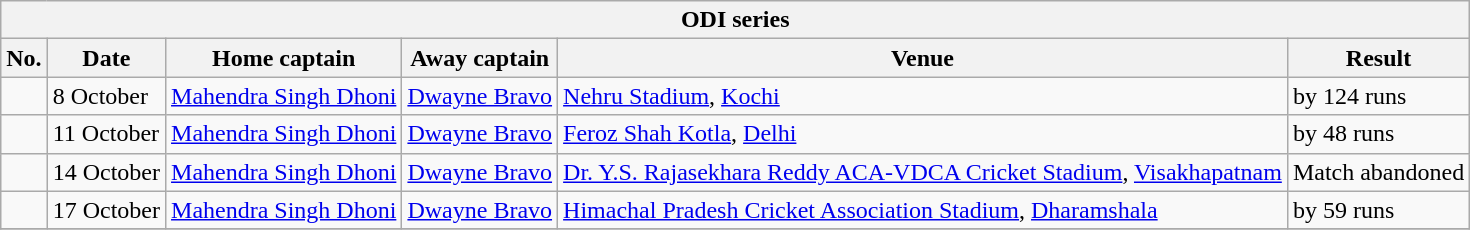<table class="wikitable">
<tr>
<th colspan="9">ODI series</th>
</tr>
<tr>
<th>No.</th>
<th>Date</th>
<th>Home captain</th>
<th>Away captain</th>
<th>Venue</th>
<th>Result</th>
</tr>
<tr>
<td></td>
<td>8 October</td>
<td><a href='#'>Mahendra Singh Dhoni</a></td>
<td><a href='#'>Dwayne Bravo</a></td>
<td><a href='#'>Nehru Stadium</a>, <a href='#'>Kochi</a></td>
<td> by 124 runs</td>
</tr>
<tr>
<td></td>
<td>11 October</td>
<td><a href='#'>Mahendra Singh Dhoni</a></td>
<td><a href='#'>Dwayne Bravo</a></td>
<td><a href='#'>Feroz Shah Kotla</a>, <a href='#'>Delhi</a></td>
<td> by 48 runs</td>
</tr>
<tr>
<td></td>
<td>14 October</td>
<td><a href='#'>Mahendra Singh Dhoni</a></td>
<td><a href='#'>Dwayne Bravo</a></td>
<td><a href='#'>Dr. Y.S. Rajasekhara Reddy ACA-VDCA Cricket Stadium</a>, <a href='#'>Visakhapatnam</a></td>
<td>Match abandoned</td>
</tr>
<tr>
<td></td>
<td>17 October</td>
<td><a href='#'>Mahendra Singh Dhoni</a></td>
<td><a href='#'>Dwayne Bravo</a></td>
<td><a href='#'>Himachal Pradesh Cricket Association Stadium</a>, <a href='#'>Dharamshala</a></td>
<td> by 59 runs</td>
</tr>
<tr>
</tr>
</table>
